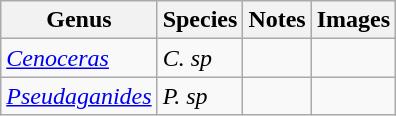<table class="wikitable">
<tr>
<th>Genus</th>
<th>Species</th>
<th>Notes</th>
<th>Images</th>
</tr>
<tr>
<td><em><a href='#'>Cenoceras</a></em></td>
<td><em>C. sp</em></td>
<td></td>
<td></td>
</tr>
<tr>
<td><em><a href='#'>Pseudaganides</a></em></td>
<td><em>P. sp</em></td>
<td></td>
<td></td>
</tr>
</table>
